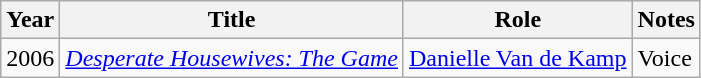<table class="wikitable">
<tr>
<th>Year</th>
<th>Title</th>
<th>Role</th>
<th class="unsortable">Notes</th>
</tr>
<tr>
<td>2006</td>
<td><em><a href='#'>Desperate Housewives: The Game</a></em></td>
<td><a href='#'>Danielle Van de Kamp</a></td>
<td>Voice</td>
</tr>
</table>
